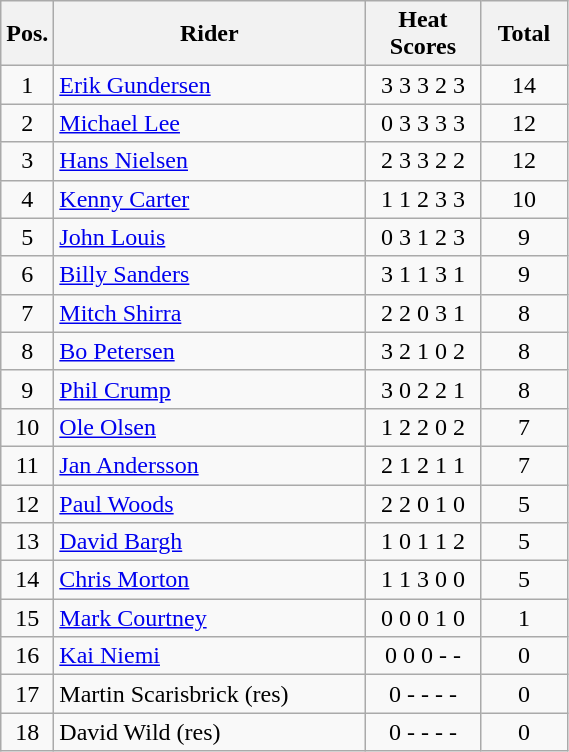<table class=wikitable>
<tr>
<th width=25px>Pos.</th>
<th width=200px>Rider</th>
<th width=70px>Heat Scores</th>
<th width=50px>Total</th>
</tr>
<tr align=center >
<td>1</td>
<td align=left> <a href='#'>Erik Gundersen</a></td>
<td>3	3	3	2	3</td>
<td>14</td>
</tr>
<tr align=center>
<td>2</td>
<td align=left> <a href='#'>Michael Lee</a></td>
<td>0	3	3	3	3</td>
<td>12</td>
</tr>
<tr align=center>
<td>3</td>
<td align=left> <a href='#'>Hans Nielsen</a></td>
<td>2	3	3	2	2</td>
<td>12</td>
</tr>
<tr align=center>
<td>4</td>
<td align=left> <a href='#'>Kenny Carter</a></td>
<td>1	1	2	3	3</td>
<td>10</td>
</tr>
<tr align=center>
<td>5</td>
<td align=left> <a href='#'>John Louis</a></td>
<td>0	3	1	2	3</td>
<td>9</td>
</tr>
<tr align=center>
<td>6</td>
<td align=left> <a href='#'>Billy Sanders</a></td>
<td>3	1	1	3	1</td>
<td>9</td>
</tr>
<tr align=center>
<td>7</td>
<td align=left> <a href='#'>Mitch Shirra</a></td>
<td>2	2	0	3	1</td>
<td>8</td>
</tr>
<tr align=center>
<td>8</td>
<td align=left> <a href='#'>Bo Petersen</a></td>
<td>3	2	1	0	2</td>
<td>8</td>
</tr>
<tr align=center>
<td>9</td>
<td align=left> <a href='#'>Phil Crump</a></td>
<td>3	0	2	2	1</td>
<td>8</td>
</tr>
<tr align=center>
<td>10</td>
<td align=left> <a href='#'>Ole Olsen</a></td>
<td>1	2	2	0	2</td>
<td>7</td>
</tr>
<tr align=center>
<td>11</td>
<td align=left> <a href='#'>Jan Andersson</a></td>
<td>2	1	2	1	1</td>
<td>7</td>
</tr>
<tr align=center>
<td>12</td>
<td align=left> <a href='#'>Paul Woods</a></td>
<td>2	2	0	1	0</td>
<td>5</td>
</tr>
<tr align=center>
<td>13</td>
<td align=left> <a href='#'>David Bargh</a></td>
<td>1	0	1	1	2</td>
<td>5</td>
</tr>
<tr align=center>
<td>14</td>
<td align=left> <a href='#'>Chris Morton</a></td>
<td>1	1	3	0	0</td>
<td>5</td>
</tr>
<tr align=center>
<td>15</td>
<td align=left> <a href='#'>Mark Courtney</a></td>
<td>0	0	0	1	0</td>
<td>1</td>
</tr>
<tr align=center>
<td>16</td>
<td align=left> <a href='#'>Kai Niemi</a></td>
<td>0	0	0	-	-</td>
<td>0</td>
</tr>
<tr align=center>
<td>17</td>
<td align=left> Martin Scarisbrick (res)</td>
<td>0	-	-	-	-</td>
<td>0</td>
</tr>
<tr align=center>
<td>18</td>
<td align=left> David Wild (res)</td>
<td>0	-	-	-	-</td>
<td>0</td>
</tr>
</table>
